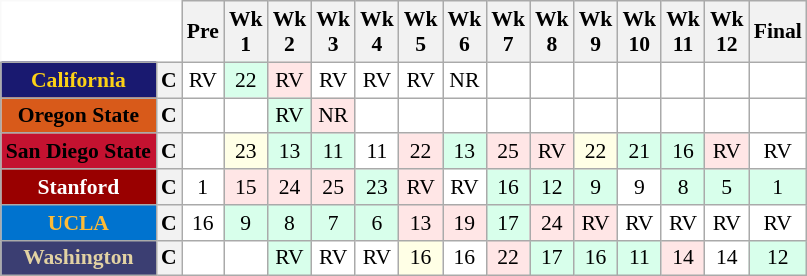<table class="wikitable" style="white-space:nowrap;font-size:90%;">
<tr>
<th colspan=2 style="background:white; border-top-style:hidden; border-left-style:hidden;"> </th>
<th>Pre</th>
<th>Wk<br>1</th>
<th>Wk<br>2</th>
<th>Wk<br>3</th>
<th>Wk<br>4</th>
<th>Wk<br>5</th>
<th>Wk<br>6</th>
<th>Wk<br>7</th>
<th>Wk<br>8</th>
<th>Wk<br>9</th>
<th>Wk<br>10</th>
<th>Wk<br>11</th>
<th>Wk<br>12</th>
<th>Final</th>
</tr>
<tr style="text-align:center;">
<th style="background:#191970; color:#FCD116;">California</th>
<th>C</th>
<td style="background:#FFF;"> RV</td>
<td style="background:#D8FFEB;"> 22</td>
<td style="background:#FFE6E6;"> RV</td>
<td style="background:#FFF;"> RV</td>
<td style="background:#FFF;"> RV</td>
<td style="background:#FFF;"> RV</td>
<td style="background:#FFF;"> NR</td>
<td style="background:#FFF;"></td>
<td style="background:#FFF;"></td>
<td style="background:#FFF;"></td>
<td style="background:#FFF;"></td>
<td style="background:#FFF;"></td>
<td style="background:#FFF;"></td>
<td style="background:#FFF;"></td>
</tr>
<tr style="text-align:center;">
<th style="background:#D85A1A; color:#000000;">Oregon State</th>
<th>C</th>
<td style="background:#FFF;"></td>
<td style="background:#FFF;"></td>
<td style="background:#D8FFEB;"> RV</td>
<td style="background:#FFE6E6;"> NR</td>
<td style="background:#FFF;"></td>
<td style="background:#FFF;"></td>
<td style="background:#FFF;"></td>
<td style="background:#FFF;"></td>
<td style="background:#FFF;"></td>
<td style="background:#FFF;"></td>
<td style="background:#FFF;"></td>
<td style="background:#FFF;"></td>
<td style="background:#FFF;"></td>
<td style="background:#FFF;"></td>
</tr>
<tr style="text-align:center;">
<th style="background:#c41230; color:#000;">San Diego State</th>
<th>C</th>
<td style="background:#FFF;"></td>
<td style="background:#FFFFE6;"> 23</td>
<td style="background:#D8FFEB;"> 13</td>
<td style="background:#D8FFEB;"> 11</td>
<td style="background:#FFF;"> 11</td>
<td style="background:#FFE6E6;"> 22</td>
<td style="background:#D8FFEB;"> 13</td>
<td style="background:#FFE6E6;"> 25</td>
<td style="background:#FFE6E6;"> RV</td>
<td style="background:#FFFFE6;"> 22</td>
<td style="background:#D8FFEB;"> 21</td>
<td style="background:#D8FFEB;"> 16</td>
<td style="background:#FFE6E6;"> RV</td>
<td style="background:#FFF;"> RV</td>
</tr>
<tr style="text-align:center;">
<th style="background:#990000; color:#FFFFFF;">Stanford</th>
<th>C</th>
<td style="background:#FFF;"> 1</td>
<td style="background:#FFE6E6;"> 15</td>
<td style="background:#FFE6E6;"> 24</td>
<td style="background:#FFE6E6;"> 25</td>
<td style="background:#D8FFEB;"> 23</td>
<td style="background:#FFE6E6;"> RV</td>
<td style="background:#FFF;"> RV</td>
<td style="background:#D8FFEB;"> 16</td>
<td style="background:#D8FFEB;"> 12</td>
<td style="background:#D8FFEB;"> 9</td>
<td style="background:#FFF;"> 9</td>
<td style="background:#D8FFEB;"> 8</td>
<td style="background:#D8FFEB;"> 5</td>
<td style="background:#D8FFEB;"> 1</td>
</tr>
<tr style="text-align:center;">
<th style="background:#0073CF; color:#FEBB36;">UCLA</th>
<th>C</th>
<td style="background:#FFF;"> 16</td>
<td style="background:#D8FFEB;"> 9</td>
<td style="background:#D8FFEB;"> 8</td>
<td style="background:#D8FFEB;"> 7</td>
<td style="background:#D8FFEB;"> 6</td>
<td style="background:#FFE6E6;"> 13</td>
<td style="background:#FFE6E6;"> 19</td>
<td style="background:#D8FFEB;"> 17</td>
<td style="background:#FFE6E6;"> 24</td>
<td style="background:#FFE6E6;"> RV</td>
<td style="background:#FFF;"> RV</td>
<td style="background:#FFF;"> RV</td>
<td style="background:#FFF;"> RV</td>
<td style="background:#FFF;"> RV</td>
</tr>
<tr style="text-align:center;">
<th style="background:#3B3E72; color:#E2D2A3;">Washington</th>
<th>C</th>
<td style="background:#FFF;"></td>
<td style="background:#FFF;"></td>
<td style="background:#D8FFEB;"> RV</td>
<td style="background:#FFF;"> RV</td>
<td style="background:#FFF;"> RV</td>
<td style="background:#FFFFE6;"> 16</td>
<td style="background:#FFF;"> 16</td>
<td style="background:#FFE6E6;"> 22</td>
<td style="background:#D8FFEB;"> 17</td>
<td style="background:#D8FFEB;"> 16</td>
<td style="background:#D8FFEB;"> 11</td>
<td style="background:#FFE6E6;"> 14</td>
<td style="background:#FFF;"> 14</td>
<td style="background:#D8FFEB;"> 12</td>
</tr>
</table>
